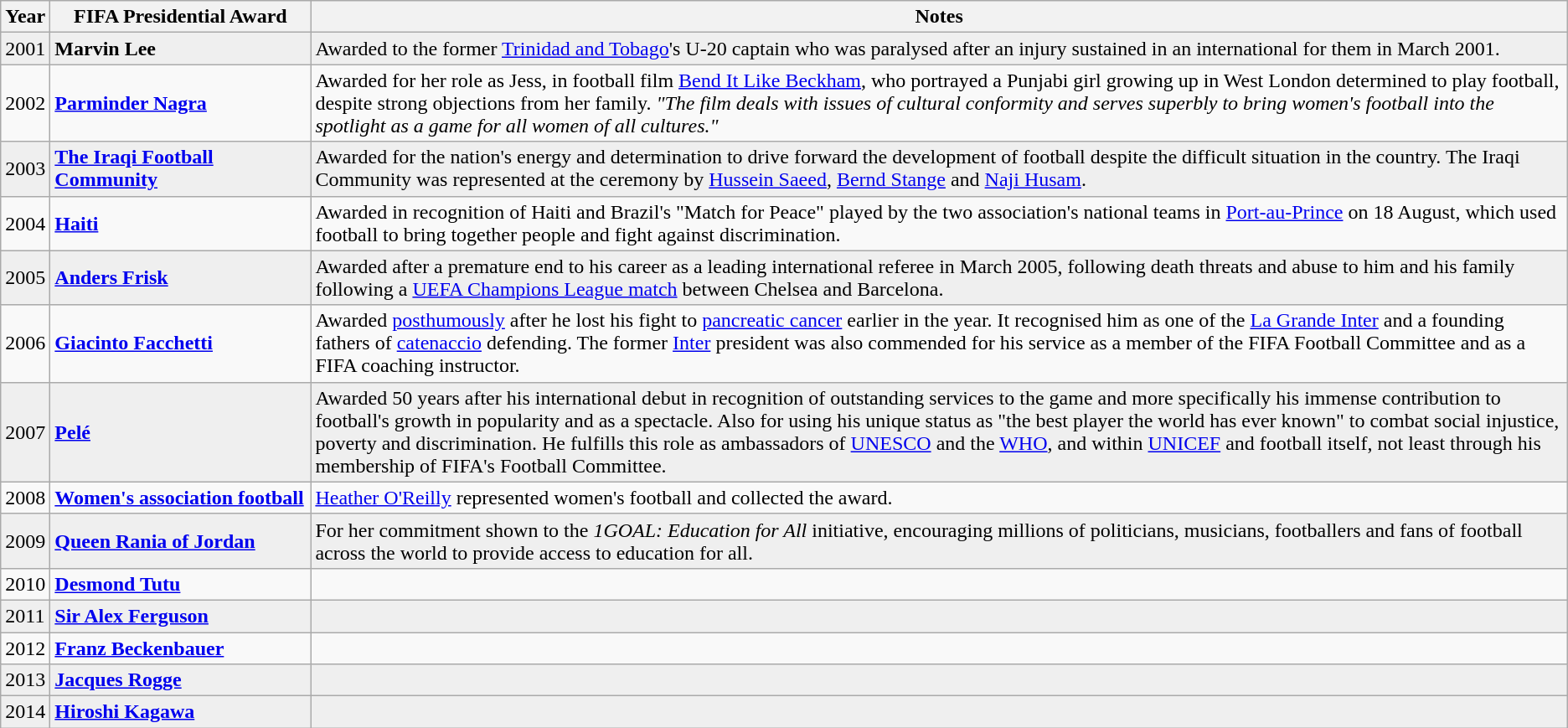<table class="wikitable">
<tr>
<th>Year</th>
<th width="200">FIFA Presidential Award</th>
<th>Notes</th>
</tr>
<tr bgcolor="#EFEFEF">
<td>2001</td>
<td> <strong>Marvin Lee</strong></td>
<td>Awarded to the former <a href='#'>Trinidad and Tobago</a>'s U-20 captain who was paralysed after an injury sustained in an international for them in March 2001.</td>
</tr>
<tr>
<td>2002</td>
<td> <strong><a href='#'>Parminder Nagra</a></strong></td>
<td>Awarded for her role as Jess, in football film <a href='#'>Bend It Like Beckham</a>, who portrayed a Punjabi girl growing up in West London determined to play football, despite strong objections from her family. <em>"The film deals with issues of cultural conformity and serves superbly to bring women's football into the spotlight as a game for all women of all cultures."</em></td>
</tr>
<tr bgcolor="#EFEFEF">
<td>2003</td>
<td> <strong><a href='#'>The Iraqi Football Community</a></strong></td>
<td>Awarded for the nation's energy and determination to drive forward the development of football despite the difficult situation in the country. The Iraqi Community was represented at the ceremony by <a href='#'>Hussein Saeed</a>, <a href='#'>Bernd Stange</a> and <a href='#'>Naji Husam</a>.</td>
</tr>
<tr>
<td>2004</td>
<td> <strong><a href='#'>Haiti</a></strong></td>
<td>Awarded in recognition of Haiti and Brazil's "Match for Peace" played by the two association's national teams in <a href='#'>Port-au-Prince</a> on 18 August, which used football to bring together people and fight against discrimination.</td>
</tr>
<tr bgcolor="#EFEFEF">
<td>2005</td>
<td> <strong><a href='#'>Anders Frisk</a></strong></td>
<td>Awarded after a premature end to his career as a leading international referee in March 2005, following death threats and abuse to him and his family following a <a href='#'>UEFA Champions League match</a> between Chelsea and Barcelona.</td>
</tr>
<tr>
<td>2006</td>
<td> <strong><a href='#'>Giacinto Facchetti</a></strong></td>
<td>Awarded <a href='#'>posthumously</a> after he lost his fight to <a href='#'>pancreatic cancer</a> earlier in the year. It recognised him as one of the <a href='#'>La Grande Inter</a> and a founding fathers of <a href='#'>catenaccio</a> defending. The former <a href='#'>Inter</a> president was also commended for his service as a member of the FIFA Football Committee and as a FIFA coaching instructor.</td>
</tr>
<tr bgcolor="#EFEFEF">
<td>2007</td>
<td> <strong><a href='#'>Pelé</a></strong></td>
<td>Awarded 50 years after his international debut in recognition of outstanding services to the game and more specifically his immense contribution to football's growth in popularity and as a spectacle. Also for using his unique status as "the best player the world has ever known" to combat social injustice, poverty and discrimination. He fulfills this role as ambassadors of <a href='#'>UNESCO</a> and the <a href='#'>WHO</a>, and within <a href='#'>UNICEF</a> and football itself, not least through his membership of FIFA's Football Committee.</td>
</tr>
<tr>
<td>2008</td>
<td><strong><a href='#'>Women's association football</a></strong></td>
<td><a href='#'>Heather O'Reilly</a> represented women's football and collected the award.</td>
</tr>
<tr bgcolor="#EFEFEF">
<td>2009</td>
<td> <strong><a href='#'>Queen Rania of Jordan</a></strong></td>
<td>For her commitment shown to the <em>1GOAL: Education for All</em> initiative, encouraging millions of politicians, musicians, footballers and fans of football across the world to provide access to education for all.</td>
</tr>
<tr>
<td>2010</td>
<td> <strong><a href='#'>Desmond Tutu</a></strong></td>
<td></td>
</tr>
<tr bgcolor="#EFEFEF">
<td>2011</td>
<td> <strong><a href='#'>Sir Alex Ferguson</a></strong></td>
<td></td>
</tr>
<tr>
<td>2012</td>
<td> <strong><a href='#'>Franz Beckenbauer</a></strong></td>
<td></td>
</tr>
<tr bgcolor="#EFEFEF">
<td>2013</td>
<td> <strong><a href='#'>Jacques Rogge</a></strong></td>
<td></td>
</tr>
<tr bgcolor="#EFEFEF">
<td>2014</td>
<td> <strong><a href='#'>Hiroshi Kagawa</a></strong></td>
<td></td>
</tr>
</table>
